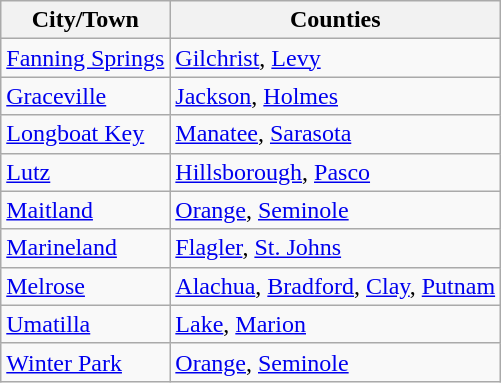<table class="wikitable sortable">
<tr>
<th>City/Town</th>
<th>Counties</th>
</tr>
<tr>
<td><a href='#'>Fanning Springs</a></td>
<td><a href='#'>Gilchrist</a>, <a href='#'>Levy</a></td>
</tr>
<tr>
<td><a href='#'>Graceville</a></td>
<td><a href='#'>Jackson</a>, <a href='#'>Holmes</a></td>
</tr>
<tr>
<td><a href='#'>Longboat Key</a></td>
<td><a href='#'>Manatee</a>, <a href='#'>Sarasota</a></td>
</tr>
<tr>
<td><a href='#'>Lutz</a></td>
<td><a href='#'>Hillsborough</a>, <a href='#'>Pasco</a></td>
</tr>
<tr>
<td><a href='#'>Maitland</a></td>
<td><a href='#'>Orange</a>, <a href='#'>Seminole</a></td>
</tr>
<tr>
<td><a href='#'>Marineland</a></td>
<td><a href='#'>Flagler</a>, <a href='#'>St. Johns</a></td>
</tr>
<tr>
<td><a href='#'>Melrose</a></td>
<td><a href='#'>Alachua</a>, <a href='#'>Bradford</a>, <a href='#'>Clay</a>, <a href='#'>Putnam</a></td>
</tr>
<tr>
<td><a href='#'>Umatilla</a></td>
<td><a href='#'>Lake</a>, <a href='#'>Marion</a></td>
</tr>
<tr>
<td><a href='#'>Winter Park</a></td>
<td><a href='#'>Orange</a>, <a href='#'>Seminole</a></td>
</tr>
</table>
